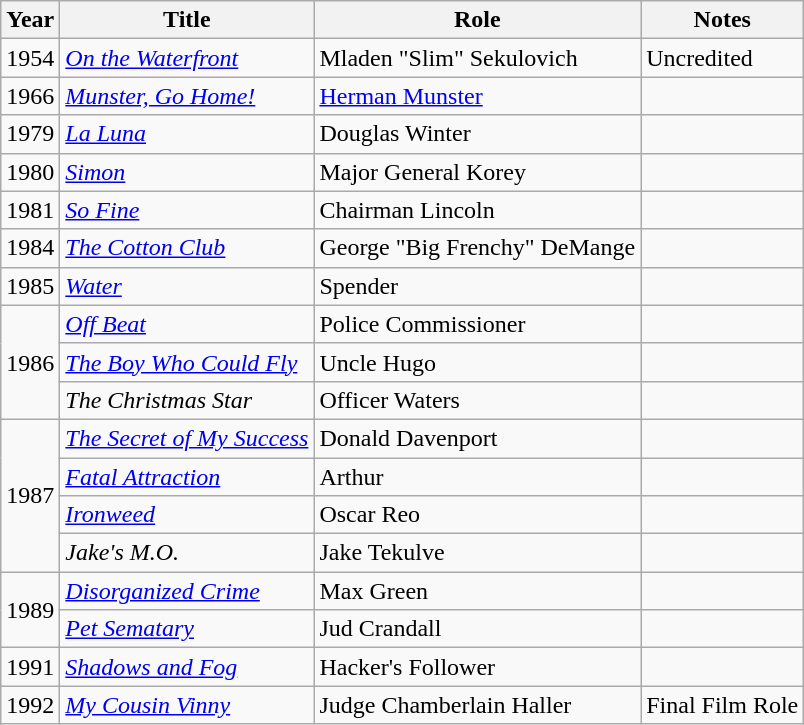<table class="wikitable">
<tr>
<th>Year</th>
<th>Title</th>
<th>Role</th>
<th>Notes</th>
</tr>
<tr>
<td>1954</td>
<td><em><a href='#'>On the Waterfront</a></em></td>
<td>Mladen "Slim" Sekulovich</td>
<td>Uncredited</td>
</tr>
<tr>
<td>1966</td>
<td><em><a href='#'>Munster, Go Home!</a></em></td>
<td><a href='#'>Herman Munster</a></td>
<td></td>
</tr>
<tr>
<td>1979</td>
<td><em><a href='#'>La Luna</a></em></td>
<td>Douglas Winter</td>
<td></td>
</tr>
<tr>
<td>1980</td>
<td><em><a href='#'>Simon</a></em></td>
<td>Major General Korey</td>
<td></td>
</tr>
<tr>
<td>1981</td>
<td><em><a href='#'>So Fine</a></em></td>
<td>Chairman Lincoln</td>
<td></td>
</tr>
<tr>
<td>1984</td>
<td><em><a href='#'>The Cotton Club</a></em></td>
<td>George "Big Frenchy" DeMange</td>
<td></td>
</tr>
<tr>
<td>1985</td>
<td><em><a href='#'>Water</a></em></td>
<td>Spender</td>
<td></td>
</tr>
<tr>
<td rowspan="3">1986</td>
<td><em><a href='#'>Off Beat</a></em></td>
<td>Police Commissioner</td>
<td></td>
</tr>
<tr>
<td><em><a href='#'>The Boy Who Could Fly</a></em></td>
<td>Uncle Hugo</td>
<td></td>
</tr>
<tr>
<td><em>The Christmas Star</em></td>
<td>Officer Waters</td>
<td></td>
</tr>
<tr>
<td rowspan="4">1987</td>
<td><em><a href='#'>The Secret of My Success</a></em></td>
<td>Donald Davenport</td>
<td></td>
</tr>
<tr>
<td><em><a href='#'>Fatal Attraction</a></em></td>
<td>Arthur</td>
<td></td>
</tr>
<tr>
<td><em><a href='#'>Ironweed</a></em></td>
<td>Oscar Reo</td>
<td></td>
</tr>
<tr>
<td><em>Jake's M.O.</em></td>
<td>Jake Tekulve</td>
<td></td>
</tr>
<tr>
<td rowspan="2">1989</td>
<td><em><a href='#'>Disorganized Crime</a></em></td>
<td>Max Green</td>
<td></td>
</tr>
<tr>
<td><em><a href='#'>Pet Sematary</a></em></td>
<td>Jud Crandall</td>
<td></td>
</tr>
<tr>
<td>1991</td>
<td><em><a href='#'>Shadows and Fog</a></em></td>
<td>Hacker's Follower</td>
<td></td>
</tr>
<tr>
<td>1992</td>
<td><em><a href='#'>My Cousin Vinny</a></em></td>
<td>Judge Chamberlain Haller</td>
<td>Final Film Role</td>
</tr>
</table>
